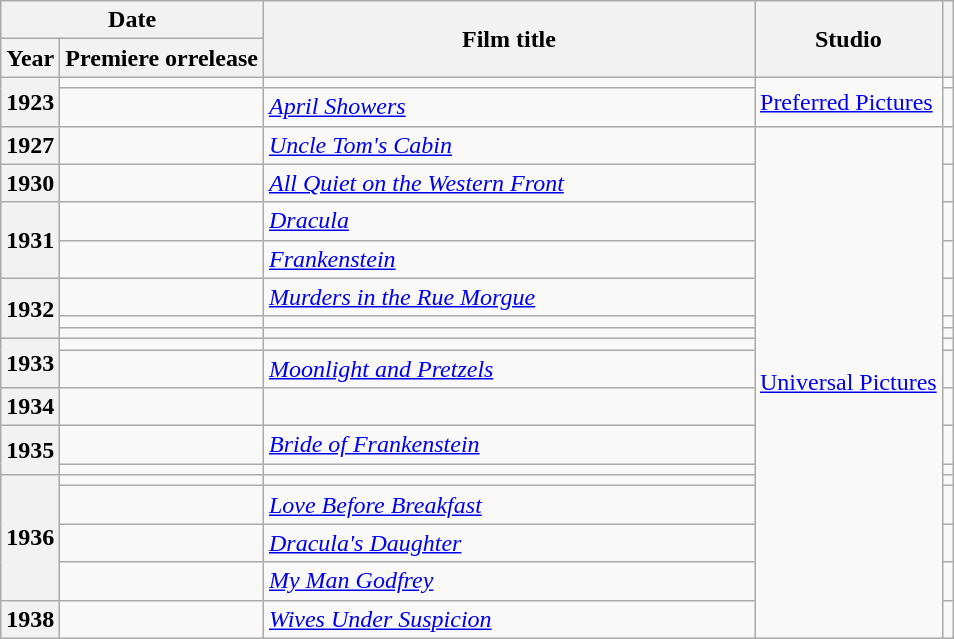<table class="wikitable sortable mw-collapsible" style="border-spacing: 0; margin: 1em auto;">
<tr>
<th scope="col" class="unsortable" colspan="2">Date</th>
<th scope="col" rowspan="2" style="width:20em;">Film title</th>
<th scope="col" rowspan="2">Studio</th>
<th scope="col" class="unsortable"  rowspan="2"></th>
</tr>
<tr>
<th scope="col">Year</th>
<th scope="col">Premiere orrelease</th>
</tr>
<tr>
<th style="text-align:center;" rowspan="2">1923</th>
<td style="text-align:center;"></td>
<td></td>
<td rowspan="2"><a href='#'>Preferred Pictures</a></td>
<td style="text-align:center;"></td>
</tr>
<tr>
<td style="text-align:center;"></td>
<td><em><a href='#'>April Showers</a></em></td>
<td style="text-align:center;"></td>
</tr>
<tr>
<th style="text-align:center;">1927</th>
<td style="text-align:center;"></td>
<td><em><a href='#'>Uncle Tom's Cabin</a></em></td>
<td rowspan="17"><a href='#'>Universal Pictures</a></td>
<td style="text-align:center;"></td>
</tr>
<tr>
<th style="text-align:center;">1930</th>
<td style="text-align:center;"></td>
<td><em><a href='#'>All Quiet on the Western Front</a></em></td>
<td style="text-align:center;"></td>
</tr>
<tr>
<th style="text-align:center;" rowspan="2">1931</th>
<td style="text-align:center;"></td>
<td><em><a href='#'>Dracula</a></em></td>
<td style="text-align:center;"></td>
</tr>
<tr>
<td style="text-align:center;"></td>
<td><em><a href='#'>Frankenstein</a></em></td>
<td style="text-align:center;"></td>
</tr>
<tr>
<th style="text-align:center;" rowspan="3">1932</th>
<td style="text-align:center;"></td>
<td><em><a href='#'>Murders in the Rue Morgue</a></em></td>
<td style="text-align:center;"></td>
</tr>
<tr>
<td style="text-align:center;"></td>
<td></td>
<td style="text-align:center;"></td>
</tr>
<tr>
<td style="text-align:center;"></td>
<td></td>
<td style="text-align:center;"></td>
</tr>
<tr>
<th style="text-align:center;" rowspan="2">1933</th>
<td style="text-align:center;"></td>
<td></td>
<td style="text-align:center;"></td>
</tr>
<tr>
<td style="text-align:center;"></td>
<td><em><a href='#'>Moonlight and Pretzels</a></em></td>
<td style="text-align:center;"></td>
</tr>
<tr>
<th style="text-align:center;">1934</th>
<td style="text-align:center;"></td>
<td></td>
<td style="text-align:center;"></td>
</tr>
<tr>
<th style="text-align:center;" rowspan="2">1935</th>
<td style="text-align:center;"></td>
<td><em><a href='#'>Bride of Frankenstein</a></em></td>
<td style="text-align:center;"></td>
</tr>
<tr>
<td style="text-align:center;"></td>
<td></td>
<td style="text-align:center;"></td>
</tr>
<tr>
<th style="text-align:center;" rowspan="4">1936</th>
<td style="text-align:center;"></td>
<td></td>
<td style="text-align:center;"></td>
</tr>
<tr>
<td style="text-align:center;"></td>
<td><em><a href='#'>Love Before Breakfast</a></em></td>
<td style="text-align:center;"></td>
</tr>
<tr>
<td style="text-align:center;"></td>
<td><em><a href='#'>Dracula's Daughter</a></em></td>
<td style="text-align:center;"></td>
</tr>
<tr>
<td style="text-align:center;"></td>
<td><em><a href='#'>My Man Godfrey</a></em></td>
<td style="text-align:center;"></td>
</tr>
<tr>
<th style="text-align:center;">1938</th>
<td style="text-align:center;"></td>
<td><em><a href='#'>Wives Under Suspicion</a></em></td>
<td style="text-align:center;"></td>
</tr>
</table>
